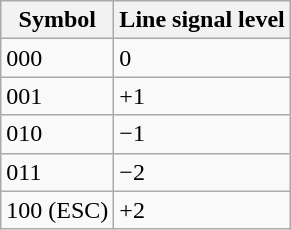<table class="wikitable" style="float: right; margin: 0 0 1em 1em;">
<tr>
<th>Symbol</th>
<th>Line signal level</th>
</tr>
<tr>
<td>000</td>
<td>0</td>
</tr>
<tr>
<td>001</td>
<td>+1</td>
</tr>
<tr>
<td>010</td>
<td>−1</td>
</tr>
<tr>
<td>011</td>
<td>−2</td>
</tr>
<tr>
<td>100 (ESC)</td>
<td>+2</td>
</tr>
</table>
